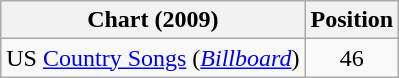<table class="wikitable sortable">
<tr>
<th scope="col">Chart (2009)</th>
<th scope="col">Position</th>
</tr>
<tr>
<td>US <a href='#'>Country Songs</a> (<em><a href='#'>Billboard</a></em>)</td>
<td align="center">46</td>
</tr>
</table>
